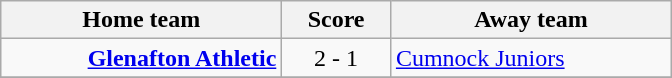<table border=0 cellpadding=4 cellspacing=0>
<tr>
<td valign="top"><br><table class="wikitable" style="border-collapse: collapse;">
<tr>
<th align="right" width="180">Home team</th>
<th align="center" width="65"> Score </th>
<th align="left" width="180">Away team</th>
</tr>
<tr>
<td style="text-align: right;"><strong><a href='#'>Glenafton Athletic</a></strong></td>
<td style="text-align: center;">2 - 1</td>
<td style="text-align: left;"><a href='#'>Cumnock Juniors</a></td>
</tr>
<tr>
</tr>
</table>
</td>
</tr>
</table>
